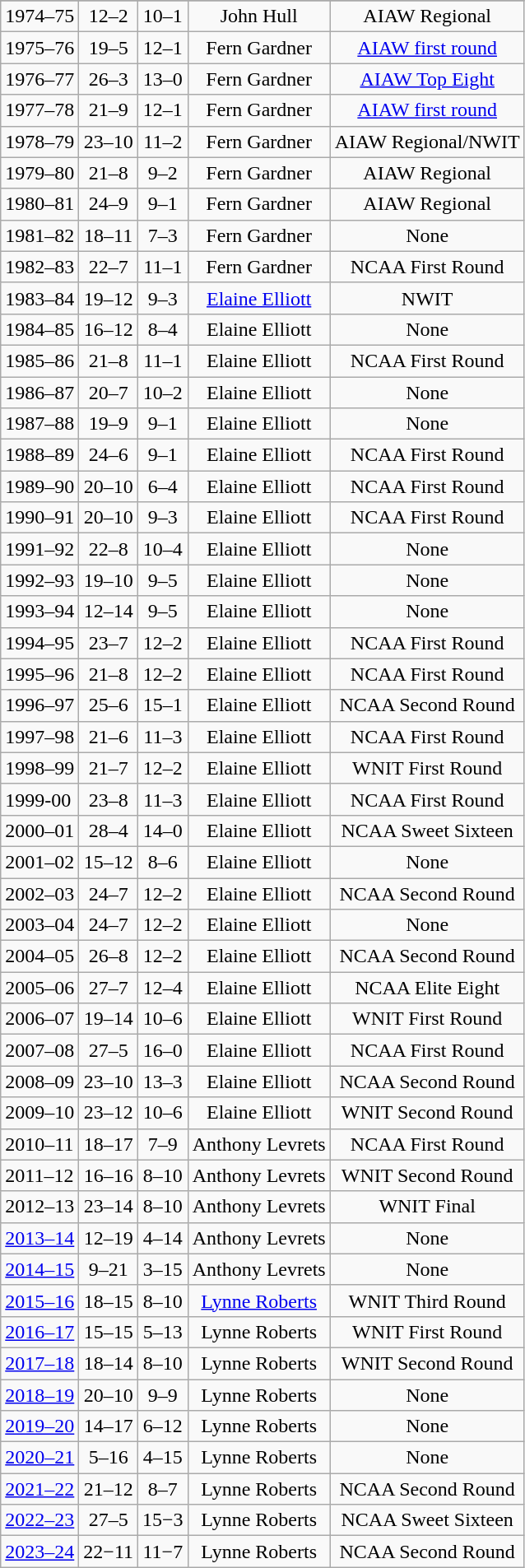<table class="wikitable" style="text-align:center">
<tr>
</tr>
<tr>
<td style="text-align:left">1974–75</td>
<td>12–2</td>
<td>10–1</td>
<td>John Hull</td>
<td>AIAW Regional</td>
</tr>
<tr>
<td style="text-align:left">1975–76</td>
<td>19–5</td>
<td>12–1</td>
<td>Fern Gardner</td>
<td><a href='#'>AIAW first round</a></td>
</tr>
<tr>
<td style="text-align:left">1976–77</td>
<td>26–3</td>
<td>13–0</td>
<td>Fern Gardner</td>
<td><a href='#'>AIAW Top Eight</a></td>
</tr>
<tr>
<td style="text-align:left">1977–78</td>
<td>21–9</td>
<td>12–1</td>
<td>Fern Gardner</td>
<td><a href='#'>AIAW first round</a></td>
</tr>
<tr>
<td style="text-align:left">1978–79</td>
<td>23–10</td>
<td>11–2</td>
<td>Fern Gardner</td>
<td>AIAW Regional/NWIT</td>
</tr>
<tr>
<td style="text-align:left">1979–80</td>
<td>21–8</td>
<td>9–2</td>
<td>Fern Gardner</td>
<td>AIAW Regional</td>
</tr>
<tr>
<td style="text-align:left">1980–81</td>
<td>24–9</td>
<td>9–1</td>
<td>Fern Gardner</td>
<td>AIAW Regional</td>
</tr>
<tr>
<td style="text-align:left">1981–82</td>
<td>18–11</td>
<td>7–3</td>
<td>Fern Gardner</td>
<td>None</td>
</tr>
<tr>
<td style="text-align:left">1982–83</td>
<td>22–7</td>
<td>11–1</td>
<td>Fern Gardner</td>
<td>NCAA First Round</td>
</tr>
<tr>
<td style="text-align:left">1983–84</td>
<td>19–12</td>
<td>9–3</td>
<td><a href='#'>Elaine Elliott</a></td>
<td>NWIT</td>
</tr>
<tr>
<td style="text-align:left">1984–85</td>
<td>16–12</td>
<td>8–4</td>
<td>Elaine Elliott</td>
<td>None</td>
</tr>
<tr>
<td style="text-align:left">1985–86</td>
<td>21–8</td>
<td>11–1</td>
<td>Elaine Elliott</td>
<td>NCAA First Round</td>
</tr>
<tr>
<td style="text-align:left">1986–87</td>
<td>20–7</td>
<td>10–2</td>
<td>Elaine Elliott</td>
<td>None</td>
</tr>
<tr>
<td style="text-align:left">1987–88</td>
<td>19–9</td>
<td>9–1</td>
<td>Elaine Elliott</td>
<td>None</td>
</tr>
<tr>
<td style="text-align:left">1988–89</td>
<td>24–6</td>
<td>9–1</td>
<td>Elaine Elliott</td>
<td>NCAA First Round</td>
</tr>
<tr>
<td style="text-align:left">1989–90</td>
<td>20–10</td>
<td>6–4</td>
<td>Elaine Elliott</td>
<td>NCAA First Round</td>
</tr>
<tr>
<td style="text-align:left">1990–91</td>
<td>20–10</td>
<td>9–3</td>
<td>Elaine Elliott</td>
<td>NCAA First Round</td>
</tr>
<tr>
<td style="text-align:left">1991–92</td>
<td>22–8</td>
<td>10–4</td>
<td>Elaine Elliott</td>
<td>None</td>
</tr>
<tr>
<td style="text-align:left">1992–93</td>
<td>19–10</td>
<td>9–5</td>
<td>Elaine Elliott</td>
<td>None</td>
</tr>
<tr>
<td style="text-align:left">1993–94</td>
<td>12–14</td>
<td>9–5</td>
<td>Elaine Elliott</td>
<td>None</td>
</tr>
<tr>
<td style="text-align:left">1994–95</td>
<td>23–7</td>
<td>12–2</td>
<td>Elaine Elliott</td>
<td>NCAA First Round</td>
</tr>
<tr>
<td style="text-align:left">1995–96</td>
<td>21–8</td>
<td>12–2</td>
<td>Elaine Elliott</td>
<td>NCAA First Round</td>
</tr>
<tr>
<td style="text-align:left">1996–97</td>
<td>25–6</td>
<td>15–1</td>
<td>Elaine Elliott</td>
<td>NCAA Second Round</td>
</tr>
<tr>
<td style="text-align:left">1997–98</td>
<td>21–6</td>
<td>11–3</td>
<td>Elaine Elliott</td>
<td>NCAA First Round</td>
</tr>
<tr>
<td style="text-align:left">1998–99</td>
<td>21–7</td>
<td>12–2</td>
<td>Elaine Elliott</td>
<td>WNIT First Round</td>
</tr>
<tr>
<td style="text-align:left">1999-00</td>
<td>23–8</td>
<td>11–3</td>
<td>Elaine Elliott</td>
<td>NCAA First Round</td>
</tr>
<tr>
<td style="text-align:left">2000–01</td>
<td>28–4</td>
<td>14–0</td>
<td>Elaine Elliott</td>
<td>NCAA Sweet Sixteen</td>
</tr>
<tr>
<td style="text-align:left">2001–02</td>
<td>15–12</td>
<td>8–6</td>
<td>Elaine Elliott</td>
<td>None</td>
</tr>
<tr>
<td style="text-align:left">2002–03</td>
<td>24–7</td>
<td>12–2</td>
<td>Elaine Elliott</td>
<td>NCAA Second Round</td>
</tr>
<tr>
<td style="text-align:left">2003–04</td>
<td>24–7</td>
<td>12–2</td>
<td>Elaine Elliott</td>
<td>None</td>
</tr>
<tr>
<td style="text-align:left">2004–05</td>
<td>26–8</td>
<td>12–2</td>
<td>Elaine Elliott</td>
<td>NCAA Second Round</td>
</tr>
<tr>
<td style="text-align:left">2005–06</td>
<td>27–7</td>
<td>12–4</td>
<td>Elaine Elliott</td>
<td>NCAA Elite Eight</td>
</tr>
<tr>
<td style="text-align:left">2006–07</td>
<td>19–14</td>
<td>10–6</td>
<td>Elaine Elliott</td>
<td>WNIT First Round</td>
</tr>
<tr>
<td style="text-align:left">2007–08</td>
<td>27–5</td>
<td>16–0</td>
<td>Elaine Elliott</td>
<td>NCAA First Round</td>
</tr>
<tr>
<td style="text-align:left">2008–09</td>
<td>23–10</td>
<td>13–3</td>
<td>Elaine Elliott</td>
<td>NCAA Second Round</td>
</tr>
<tr>
<td style="text-align:left">2009–10</td>
<td>23–12</td>
<td>10–6</td>
<td>Elaine Elliott</td>
<td>WNIT Second Round</td>
</tr>
<tr>
<td style="text-align:left">2010–11</td>
<td>18–17</td>
<td>7–9</td>
<td>Anthony Levrets</td>
<td>NCAA First Round</td>
</tr>
<tr>
<td style="text-align:left">2011–12</td>
<td>16–16</td>
<td>8–10</td>
<td>Anthony Levrets</td>
<td>WNIT Second Round</td>
</tr>
<tr>
<td style="text-align:left">2012–13</td>
<td>23–14</td>
<td>8–10</td>
<td>Anthony Levrets</td>
<td>WNIT Final</td>
</tr>
<tr>
<td style="text-align:left"><a href='#'>2013–14</a></td>
<td>12–19</td>
<td>4–14</td>
<td>Anthony Levrets</td>
<td>None</td>
</tr>
<tr>
<td style="text-align:left"><a href='#'>2014–15</a></td>
<td>9–21</td>
<td>3–15</td>
<td>Anthony Levrets</td>
<td>None</td>
</tr>
<tr>
<td style="text-align:left"><a href='#'>2015–16</a></td>
<td>18–15</td>
<td>8–10</td>
<td><a href='#'>Lynne Roberts</a></td>
<td>WNIT Third Round</td>
</tr>
<tr>
<td><a href='#'>2016–17</a></td>
<td>15–15</td>
<td>5–13</td>
<td>Lynne Roberts</td>
<td>WNIT First Round</td>
</tr>
<tr>
<td><a href='#'>2017–18</a></td>
<td>18–14</td>
<td>8–10</td>
<td>Lynne Roberts</td>
<td>WNIT Second Round</td>
</tr>
<tr>
<td><a href='#'>2018–19</a></td>
<td>20–10</td>
<td>9–9</td>
<td>Lynne Roberts</td>
<td>None</td>
</tr>
<tr>
<td><a href='#'>2019–20</a></td>
<td>14–17</td>
<td>6–12</td>
<td>Lynne Roberts</td>
<td>None</td>
</tr>
<tr>
<td><a href='#'>2020–21</a></td>
<td>5–16</td>
<td>4–15</td>
<td>Lynne Roberts</td>
<td>None</td>
</tr>
<tr>
<td><a href='#'>2021–22</a></td>
<td>21–12</td>
<td>8–7</td>
<td>Lynne Roberts</td>
<td>NCAA Second Round</td>
</tr>
<tr>
<td><a href='#'>2022–23</a></td>
<td>27–5</td>
<td>15−3</td>
<td>Lynne Roberts</td>
<td>NCAA Sweet Sixteen</td>
</tr>
<tr>
<td><a href='#'>2023–24</a></td>
<td>22−11</td>
<td>11−7</td>
<td>Lynne Roberts</td>
<td>NCAA Second Round</td>
</tr>
</table>
